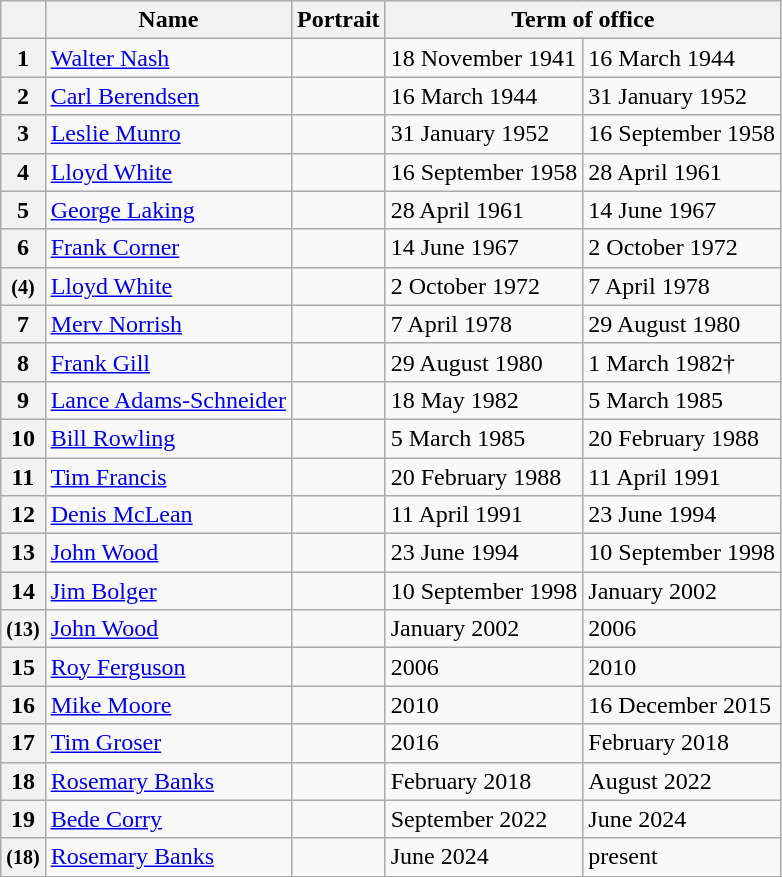<table class="wikitable"; text-align:center;>
<tr>
<th></th>
<th>Name</th>
<th>Portrait</th>
<th colspan=2>Term of office</th>
</tr>
<tr>
<th>1</th>
<td><a href='#'>Walter Nash</a></td>
<td></td>
<td>18 November 1941</td>
<td>16 March 1944</td>
</tr>
<tr>
<th>2</th>
<td><a href='#'>Carl Berendsen</a></td>
<td></td>
<td>16 March 1944</td>
<td>31 January 1952</td>
</tr>
<tr>
<th>3</th>
<td><a href='#'>Leslie Munro</a></td>
<td></td>
<td>31 January 1952</td>
<td>16 September 1958</td>
</tr>
<tr>
<th>4</th>
<td><a href='#'>Lloyd White</a></td>
<td></td>
<td>16 September 1958</td>
<td>28 April 1961</td>
</tr>
<tr>
<th>5</th>
<td><a href='#'>George Laking</a></td>
<td></td>
<td>28 April 1961</td>
<td>14 June 1967</td>
</tr>
<tr>
<th>6</th>
<td><a href='#'>Frank Corner</a></td>
<td></td>
<td>14 June 1967</td>
<td>2 October 1972</td>
</tr>
<tr>
<th><small>(4)</small></th>
<td><a href='#'>Lloyd White</a></td>
<td></td>
<td>2 October 1972</td>
<td>7 April 1978</td>
</tr>
<tr>
<th>7</th>
<td><a href='#'>Merv Norrish</a></td>
<td></td>
<td>7 April 1978</td>
<td>29 August 1980</td>
</tr>
<tr>
<th>8</th>
<td><a href='#'>Frank Gill</a></td>
<td></td>
<td>29 August 1980</td>
<td>1 March 1982†</td>
</tr>
<tr>
<th>9</th>
<td><a href='#'>Lance Adams-Schneider</a></td>
<td></td>
<td>18 May 1982</td>
<td>5 March 1985</td>
</tr>
<tr>
<th>10</th>
<td><a href='#'>Bill Rowling</a></td>
<td></td>
<td>5 March 1985</td>
<td>20 February 1988</td>
</tr>
<tr>
<th>11</th>
<td><a href='#'>Tim Francis</a></td>
<td></td>
<td>20 February 1988</td>
<td>11 April 1991</td>
</tr>
<tr>
<th>12</th>
<td><a href='#'>Denis McLean</a></td>
<td></td>
<td>11 April 1991</td>
<td>23 June 1994</td>
</tr>
<tr>
<th>13</th>
<td><a href='#'>John Wood</a></td>
<td></td>
<td>23 June 1994</td>
<td>10 September 1998</td>
</tr>
<tr>
<th>14</th>
<td><a href='#'>Jim Bolger</a></td>
<td></td>
<td>10 September 1998</td>
<td>January 2002</td>
</tr>
<tr>
<th><small>(13)</small></th>
<td><a href='#'>John Wood</a></td>
<td></td>
<td>January 2002</td>
<td>2006</td>
</tr>
<tr>
<th>15</th>
<td><a href='#'>Roy Ferguson</a></td>
<td></td>
<td>2006</td>
<td>2010</td>
</tr>
<tr>
<th>16</th>
<td><a href='#'>Mike Moore</a></td>
<td></td>
<td>2010</td>
<td>16 December 2015</td>
</tr>
<tr>
<th>17</th>
<td><a href='#'>Tim Groser</a></td>
<td></td>
<td>2016</td>
<td>February 2018</td>
</tr>
<tr>
<th>18</th>
<td><a href='#'>Rosemary Banks</a></td>
<td></td>
<td>February 2018</td>
<td>August 2022</td>
</tr>
<tr>
<th>19</th>
<td><a href='#'>Bede Corry</a></td>
<td></td>
<td>September 2022</td>
<td>June 2024</td>
</tr>
<tr>
<th><small>(18)</small></th>
<td><a href='#'>Rosemary Banks</a></td>
<td></td>
<td>June 2024</td>
<td>present</td>
</tr>
</table>
